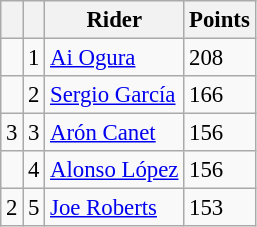<table class="wikitable" style="font-size: 95%;">
<tr>
<th></th>
<th></th>
<th>Rider</th>
<th>Points</th>
</tr>
<tr>
<td></td>
<td align=center>1</td>
<td> <a href='#'>Ai Ogura</a></td>
<td align=left>208</td>
</tr>
<tr>
<td></td>
<td align=center>2</td>
<td> <a href='#'>Sergio García</a></td>
<td align=left>166</td>
</tr>
<tr>
<td> 3</td>
<td align=center>3</td>
<td> <a href='#'>Arón Canet</a></td>
<td align=left>156</td>
</tr>
<tr>
<td></td>
<td align=center>4</td>
<td> <a href='#'>Alonso López</a></td>
<td align=left>156</td>
</tr>
<tr>
<td> 2</td>
<td align=center>5</td>
<td> <a href='#'>Joe Roberts</a></td>
<td align=left>153</td>
</tr>
</table>
